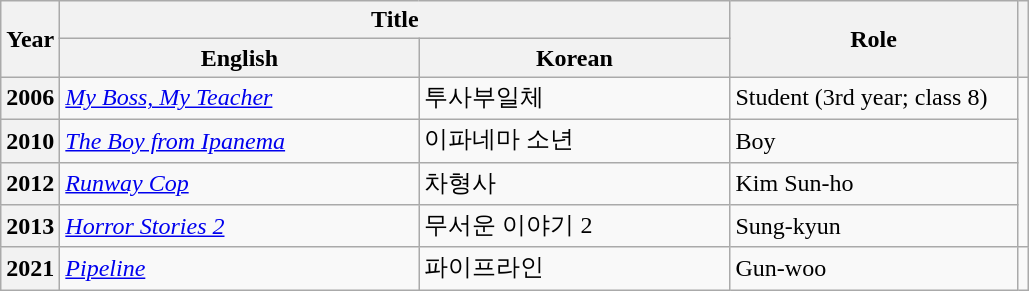<table class="wikitable sortable plainrowheaders">
<tr>
<th scope="col" rowspan="2">Year</th>
<th scope="col" colspan="2">Title</th>
<th scope="col" rowspan="2" style="width:11.5em;">Role</th>
<th scope="col" rowspan="2" class="unsortable"></th>
</tr>
<tr>
<th scope="col" style="width:14.5em;">English</th>
<th scope="col" style="width:12.5em;">Korean</th>
</tr>
<tr>
<th scope="row">2006</th>
<td><em><a href='#'>My Boss, My Teacher</a></em></td>
<td>투사부일체</td>
<td>Student (3rd year; class 8)</td>
<td style="text-align:center;" rowspan="4"></td>
</tr>
<tr>
<th scope="row">2010</th>
<td><em><a href='#'>The Boy from Ipanema</a></em></td>
<td>이파네마 소년</td>
<td>Boy</td>
</tr>
<tr>
<th scope="row">2012</th>
<td><em><a href='#'>Runway Cop</a></em></td>
<td>차형사</td>
<td>Kim Sun-ho</td>
</tr>
<tr>
<th scope="row">2013</th>
<td><em><a href='#'>Horror Stories 2</a></em></td>
<td>무서운 이야기 2</td>
<td>Sung-kyun</td>
</tr>
<tr>
<th scope="row">2021</th>
<td><em><a href='#'>Pipeline</a></em></td>
<td>파이프라인</td>
<td>Gun-woo</td>
<td style="text-align:center;"></td>
</tr>
</table>
